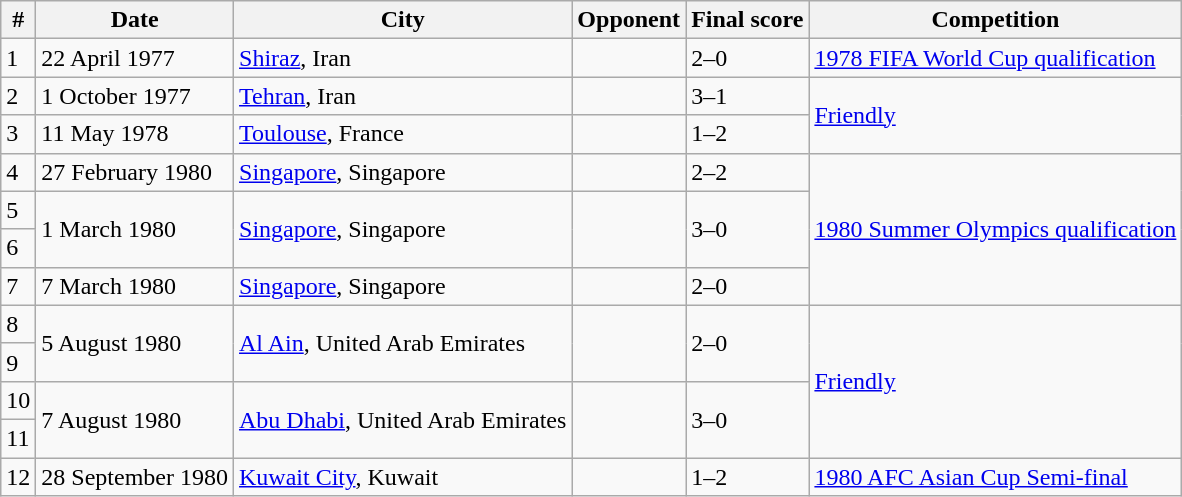<table class="wikitable">
<tr>
<th>#</th>
<th>Date</th>
<th>City</th>
<th>Opponent</th>
<th>Final score</th>
<th>Competition</th>
</tr>
<tr>
<td>1</td>
<td>22 April 1977</td>
<td><a href='#'>Shiraz</a>, Iran</td>
<td></td>
<td>2–0</td>
<td><a href='#'>1978 FIFA World Cup qualification</a></td>
</tr>
<tr>
<td>2</td>
<td>1 October 1977</td>
<td><a href='#'>Tehran</a>, Iran</td>
<td></td>
<td>3–1</td>
<td rowspan="2"><a href='#'>Friendly</a></td>
</tr>
<tr>
<td>3</td>
<td>11 May 1978</td>
<td><a href='#'>Toulouse</a>, France</td>
<td></td>
<td>1–2</td>
</tr>
<tr>
<td>4</td>
<td>27 February 1980</td>
<td><a href='#'>Singapore</a>, Singapore</td>
<td></td>
<td>2–2</td>
<td rowspan="4"><a href='#'>1980 Summer Olympics qualification</a></td>
</tr>
<tr>
<td>5</td>
<td rowspan="2">1 March 1980</td>
<td rowspan="2"><a href='#'>Singapore</a>, Singapore</td>
<td rowspan="2"></td>
<td rowspan="2">3–0</td>
</tr>
<tr>
<td>6</td>
</tr>
<tr>
<td>7</td>
<td>7 March 1980</td>
<td><a href='#'>Singapore</a>, Singapore</td>
<td></td>
<td>2–0</td>
</tr>
<tr>
<td>8</td>
<td rowspan="2">5 August 1980</td>
<td rowspan="2"><a href='#'>Al Ain</a>, United Arab Emirates</td>
<td rowspan="2"></td>
<td rowspan="2">2–0</td>
<td rowspan="4"><a href='#'>Friendly</a></td>
</tr>
<tr>
<td>9</td>
</tr>
<tr>
<td>10</td>
<td rowspan="2">7 August 1980</td>
<td rowspan="2"><a href='#'>Abu Dhabi</a>, United Arab Emirates</td>
<td rowspan="2"></td>
<td rowspan="2">3–0</td>
</tr>
<tr>
<td>11</td>
</tr>
<tr>
<td>12</td>
<td>28 September 1980</td>
<td><a href='#'>Kuwait City</a>, Kuwait</td>
<td></td>
<td>1–2</td>
<td><a href='#'>1980 AFC Asian Cup Semi-final</a></td>
</tr>
</table>
